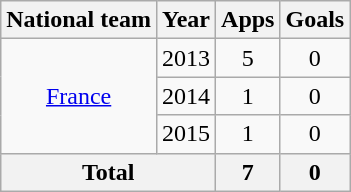<table class=wikitable style=text-align:center>
<tr>
<th>National team</th>
<th>Year</th>
<th>Apps</th>
<th>Goals</th>
</tr>
<tr>
<td rowspan=3><a href='#'>France</a></td>
<td>2013</td>
<td>5</td>
<td>0</td>
</tr>
<tr>
<td>2014</td>
<td>1</td>
<td>0</td>
</tr>
<tr>
<td>2015</td>
<td>1</td>
<td>0</td>
</tr>
<tr>
<th colspan=2>Total</th>
<th>7</th>
<th>0</th>
</tr>
</table>
